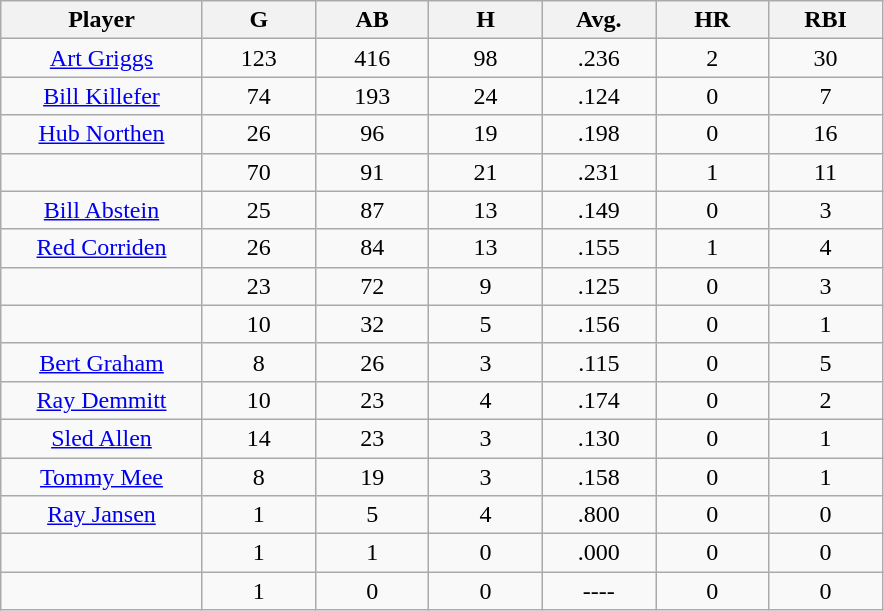<table class="wikitable sortable">
<tr>
<th bgcolor="#DDDDFF" width="16%">Player</th>
<th bgcolor="#DDDDFF" width="9%">G</th>
<th bgcolor="#DDDDFF" width="9%">AB</th>
<th bgcolor="#DDDDFF" width="9%">H</th>
<th bgcolor="#DDDDFF" width="9%">Avg.</th>
<th bgcolor="#DDDDFF" width="9%">HR</th>
<th bgcolor="#DDDDFF" width="9%">RBI</th>
</tr>
<tr align="center">
<td><a href='#'>Art Griggs</a></td>
<td>123</td>
<td>416</td>
<td>98</td>
<td>.236</td>
<td>2</td>
<td>30</td>
</tr>
<tr align=center>
<td><a href='#'>Bill Killefer</a></td>
<td>74</td>
<td>193</td>
<td>24</td>
<td>.124</td>
<td>0</td>
<td>7</td>
</tr>
<tr align=center>
<td><a href='#'>Hub Northen</a></td>
<td>26</td>
<td>96</td>
<td>19</td>
<td>.198</td>
<td>0</td>
<td>16</td>
</tr>
<tr align=center>
<td></td>
<td>70</td>
<td>91</td>
<td>21</td>
<td>.231</td>
<td>1</td>
<td>11</td>
</tr>
<tr align="center">
<td><a href='#'>Bill Abstein</a></td>
<td>25</td>
<td>87</td>
<td>13</td>
<td>.149</td>
<td>0</td>
<td>3</td>
</tr>
<tr align=center>
<td><a href='#'>Red Corriden</a></td>
<td>26</td>
<td>84</td>
<td>13</td>
<td>.155</td>
<td>1</td>
<td>4</td>
</tr>
<tr align=center>
<td></td>
<td>23</td>
<td>72</td>
<td>9</td>
<td>.125</td>
<td>0</td>
<td>3</td>
</tr>
<tr align="center">
<td></td>
<td>10</td>
<td>32</td>
<td>5</td>
<td>.156</td>
<td>0</td>
<td>1</td>
</tr>
<tr align="center">
<td><a href='#'>Bert Graham</a></td>
<td>8</td>
<td>26</td>
<td>3</td>
<td>.115</td>
<td>0</td>
<td>5</td>
</tr>
<tr align=center>
<td><a href='#'>Ray Demmitt</a></td>
<td>10</td>
<td>23</td>
<td>4</td>
<td>.174</td>
<td>0</td>
<td>2</td>
</tr>
<tr align=center>
<td><a href='#'>Sled Allen</a></td>
<td>14</td>
<td>23</td>
<td>3</td>
<td>.130</td>
<td>0</td>
<td>1</td>
</tr>
<tr align=center>
<td><a href='#'>Tommy Mee</a></td>
<td>8</td>
<td>19</td>
<td>3</td>
<td>.158</td>
<td>0</td>
<td>1</td>
</tr>
<tr align=center>
<td><a href='#'>Ray Jansen</a></td>
<td>1</td>
<td>5</td>
<td>4</td>
<td>.800</td>
<td>0</td>
<td>0</td>
</tr>
<tr align=center>
<td></td>
<td>1</td>
<td>1</td>
<td>0</td>
<td>.000</td>
<td>0</td>
<td>0</td>
</tr>
<tr align="center">
<td></td>
<td>1</td>
<td>0</td>
<td>0</td>
<td>----</td>
<td>0</td>
<td>0</td>
</tr>
</table>
